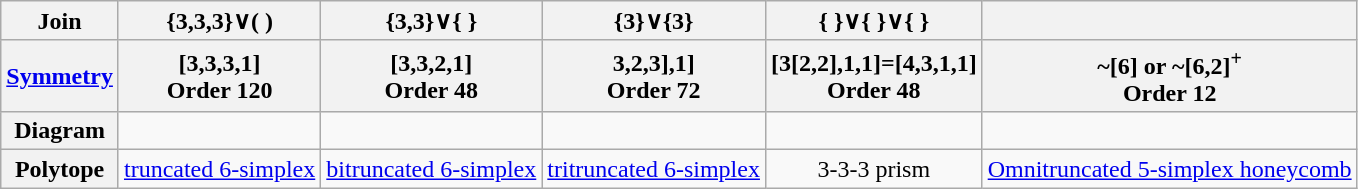<table class=wikitable>
<tr>
<th>Join</th>
<th>{3,3,3}∨( )</th>
<th>{3,3}∨{ }</th>
<th>{3}∨{3}</th>
<th>{ }∨{ }∨{ }</th>
<th></th>
</tr>
<tr>
<th><a href='#'>Symmetry</a></th>
<th>[3,3,3,1]<br>Order 120</th>
<th>[3,3,2,1]<br>Order 48</th>
<th>3,2,3],1]<br>Order 72</th>
<th>[3[2,2],1,1]=[4,3,1,1]<br>Order 48</th>
<th>~[6] or ~[6,2]<sup>+</sup><br>Order 12</th>
</tr>
<tr>
<th>Diagram</th>
<td></td>
<td></td>
<td></td>
<td></td>
<td></td>
</tr>
<tr align=center>
<th>Polytope</th>
<td><a href='#'>truncated 6-simplex</a><br></td>
<td><a href='#'>bitruncated 6-simplex</a><br></td>
<td><a href='#'>tritruncated 6-simplex</a><br></td>
<td>3-3-3 prism<br> </td>
<td><a href='#'>Omnitruncated 5-simplex honeycomb</a><br></td>
</tr>
</table>
